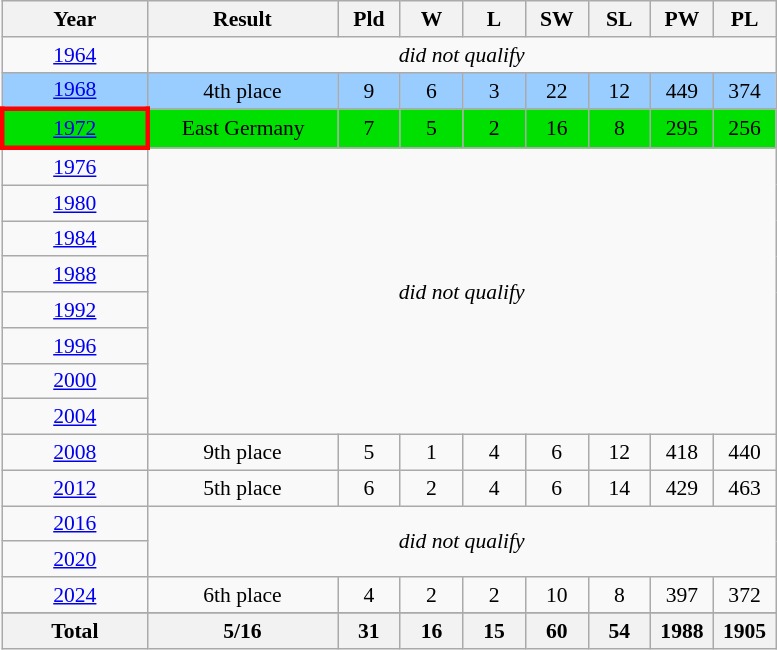<table class="wikitable" style="text-align: center;font-size:90%;">
<tr>
<th width=90>Year</th>
<th width=120>Result</th>
<th width=35>Pld</th>
<th width=35>W</th>
<th width=35>L</th>
<th width=35>SW</th>
<th width=35>SL</th>
<th width=35>PW</th>
<th width=35>PL</th>
</tr>
<tr>
<td> <a href='#'>1964</a></td>
<td colspan=8><em>did not qualify</em></td>
</tr>
<tr bgcolor=9acdff>
<td> <a href='#'>1968</a></td>
<td>4th place</td>
<td>9</td>
<td>6</td>
<td>3</td>
<td>22</td>
<td>12</td>
<td>449</td>
<td>374</td>
</tr>
<tr bgcolor=silverEast Germany>
<td style="border: 3px solid red"> <a href='#'>1972</a></td>
<td>East Germany</td>
<td>7</td>
<td>5</td>
<td>2</td>
<td>16</td>
<td>8</td>
<td>295</td>
<td>256</td>
</tr>
<tr>
<td> <a href='#'>1976</a></td>
<td rowspan=8 colspan=8><em>did not qualify</em></td>
</tr>
<tr>
<td> <a href='#'>1980</a></td>
</tr>
<tr>
<td> <a href='#'>1984</a></td>
</tr>
<tr>
<td> <a href='#'>1988</a></td>
</tr>
<tr>
<td> <a href='#'>1992</a></td>
</tr>
<tr>
<td> <a href='#'>1996</a></td>
</tr>
<tr>
<td> <a href='#'>2000</a></td>
</tr>
<tr>
<td> <a href='#'>2004</a></td>
</tr>
<tr>
<td> <a href='#'>2008</a></td>
<td>9th place</td>
<td>5</td>
<td>1</td>
<td>4</td>
<td>6</td>
<td>12</td>
<td>418</td>
<td>440</td>
</tr>
<tr>
<td> <a href='#'>2012</a></td>
<td>5th place</td>
<td>6</td>
<td>2</td>
<td>4</td>
<td>6</td>
<td>14</td>
<td>429</td>
<td>463</td>
</tr>
<tr>
<td> <a href='#'>2016</a></td>
<td rowspan=2 colspan=8><em>did not qualify</em></td>
</tr>
<tr>
<td> <a href='#'>2020</a></td>
</tr>
<tr>
<td> <a href='#'>2024</a></td>
<td>6th place</td>
<td>4</td>
<td>2</td>
<td>2</td>
<td>10</td>
<td>8</td>
<td>397</td>
<td>372</td>
</tr>
<tr>
</tr>
<tr>
<th>Total</th>
<th>5/16</th>
<th>31</th>
<th>16</th>
<th>15</th>
<th>60</th>
<th>54</th>
<th>1988</th>
<th>1905</th>
</tr>
</table>
